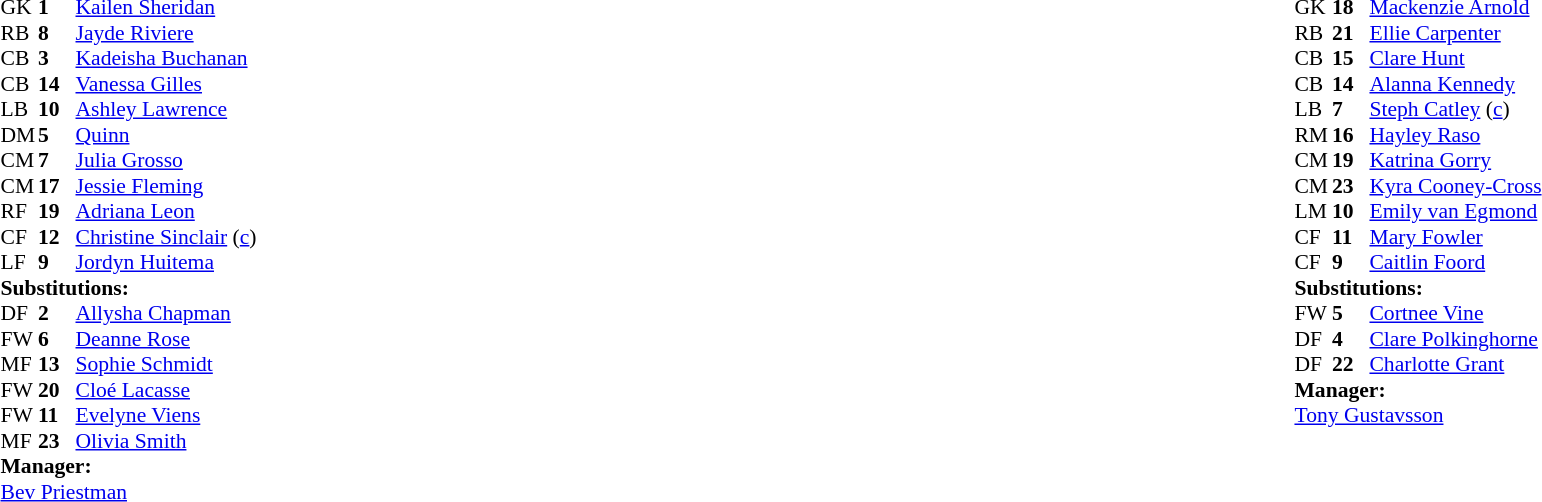<table width="100%">
<tr>
<td valign="top" width="40%"><br><table style="font-size:90%" cellspacing="0" cellpadding="0">
<tr>
<th width=25></th>
<th width=25></th>
</tr>
<tr>
<td>GK</td>
<td><strong>1</strong></td>
<td><a href='#'>Kailen Sheridan</a></td>
</tr>
<tr>
<td>RB</td>
<td><strong>8</strong></td>
<td><a href='#'>Jayde Riviere</a></td>
<td></td>
<td></td>
</tr>
<tr>
<td>CB</td>
<td><strong>3</strong></td>
<td><a href='#'>Kadeisha Buchanan</a></td>
</tr>
<tr>
<td>CB</td>
<td><strong>14</strong></td>
<td><a href='#'>Vanessa Gilles</a></td>
</tr>
<tr>
<td>LB</td>
<td><strong>10</strong></td>
<td><a href='#'>Ashley Lawrence</a></td>
</tr>
<tr>
<td>DM</td>
<td><strong>5</strong></td>
<td><a href='#'>Quinn</a></td>
<td></td>
<td></td>
</tr>
<tr>
<td>CM</td>
<td><strong>7</strong></td>
<td><a href='#'>Julia Grosso</a></td>
<td></td>
<td></td>
</tr>
<tr>
<td>CM</td>
<td><strong>17</strong></td>
<td><a href='#'>Jessie Fleming</a></td>
</tr>
<tr>
<td>RF</td>
<td><strong>19</strong></td>
<td><a href='#'>Adriana Leon</a></td>
<td></td>
<td></td>
</tr>
<tr>
<td>CF</td>
<td><strong>12</strong></td>
<td><a href='#'>Christine Sinclair</a> (<a href='#'>c</a>)</td>
<td></td>
<td></td>
</tr>
<tr>
<td>LF</td>
<td><strong>9</strong></td>
<td><a href='#'>Jordyn Huitema</a></td>
<td></td>
<td></td>
</tr>
<tr>
<td colspan=3><strong>Substitutions:</strong></td>
</tr>
<tr>
<td>DF</td>
<td><strong>2</strong></td>
<td><a href='#'>Allysha Chapman</a></td>
<td></td>
<td></td>
</tr>
<tr>
<td>FW</td>
<td><strong>6</strong></td>
<td><a href='#'>Deanne Rose</a></td>
<td></td>
<td></td>
</tr>
<tr>
<td>MF</td>
<td><strong>13</strong></td>
<td><a href='#'>Sophie Schmidt</a></td>
<td></td>
<td></td>
</tr>
<tr>
<td>FW</td>
<td><strong>20</strong></td>
<td><a href='#'>Cloé Lacasse</a></td>
<td></td>
<td></td>
</tr>
<tr>
<td>FW</td>
<td><strong>11</strong></td>
<td><a href='#'>Evelyne Viens</a></td>
<td></td>
<td></td>
</tr>
<tr>
<td>MF</td>
<td><strong>23</strong></td>
<td><a href='#'>Olivia Smith</a></td>
<td></td>
<td></td>
</tr>
<tr>
<td colspan=3><strong>Manager:</strong></td>
</tr>
<tr>
<td colspan=3> <a href='#'>Bev Priestman</a></td>
</tr>
</table>
</td>
<td valign="top"></td>
<td valign="top" width="50%"><br><table style="font-size:90%; margin:auto" cellspacing="0" cellpadding="0">
<tr>
<th width=25></th>
<th width=25></th>
</tr>
<tr>
<td>GK</td>
<td><strong>18</strong></td>
<td><a href='#'>Mackenzie Arnold</a></td>
<td></td>
</tr>
<tr>
<td>RB</td>
<td><strong>21</strong></td>
<td><a href='#'>Ellie Carpenter</a></td>
</tr>
<tr>
<td>CB</td>
<td><strong>15</strong></td>
<td><a href='#'>Clare Hunt</a></td>
</tr>
<tr>
<td>CB</td>
<td><strong>14</strong></td>
<td><a href='#'>Alanna Kennedy</a></td>
</tr>
<tr>
<td>LB</td>
<td><strong>7</strong></td>
<td><a href='#'>Steph Catley</a> (<a href='#'>c</a>)</td>
</tr>
<tr>
<td>RM</td>
<td><strong>16</strong></td>
<td><a href='#'>Hayley Raso</a></td>
<td></td>
<td></td>
</tr>
<tr>
<td>CM</td>
<td><strong>19</strong></td>
<td><a href='#'>Katrina Gorry</a></td>
<td></td>
<td></td>
</tr>
<tr>
<td>CM</td>
<td><strong>23</strong></td>
<td><a href='#'>Kyra Cooney-Cross</a></td>
</tr>
<tr>
<td>LM</td>
<td><strong>10</strong></td>
<td><a href='#'>Emily van Egmond</a></td>
<td></td>
<td></td>
</tr>
<tr>
<td>CF</td>
<td><strong>11</strong></td>
<td><a href='#'>Mary Fowler</a></td>
</tr>
<tr>
<td>CF</td>
<td><strong>9</strong></td>
<td><a href='#'>Caitlin Foord</a></td>
</tr>
<tr>
<td colspan=3><strong>Substitutions:</strong></td>
</tr>
<tr>
<td>FW</td>
<td><strong>5</strong></td>
<td><a href='#'>Cortnee Vine</a></td>
<td></td>
<td></td>
</tr>
<tr>
<td>DF</td>
<td><strong>4</strong></td>
<td><a href='#'>Clare Polkinghorne</a></td>
<td></td>
<td></td>
</tr>
<tr>
<td>DF</td>
<td><strong>22</strong></td>
<td><a href='#'>Charlotte Grant</a></td>
<td></td>
<td></td>
</tr>
<tr>
<td colspan=3><strong>Manager:</strong></td>
</tr>
<tr>
<td colspan=3> <a href='#'>Tony Gustavsson</a></td>
<td></td>
</tr>
</table>
</td>
</tr>
</table>
